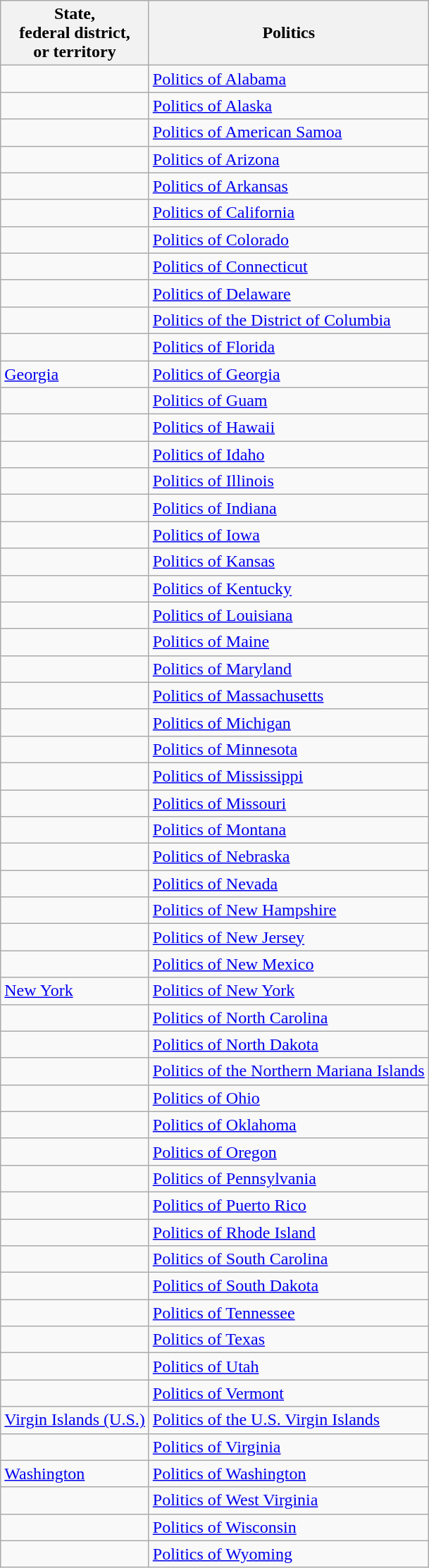<table class="wikitable">
<tr>
<th>State,<br>federal district,<br>or territory</th>
<th>Politics</th>
</tr>
<tr>
<td></td>
<td><a href='#'>Politics of Alabama</a></td>
</tr>
<tr>
<td></td>
<td><a href='#'>Politics of Alaska</a></td>
</tr>
<tr>
<td></td>
<td><a href='#'>Politics of American Samoa</a></td>
</tr>
<tr>
<td></td>
<td><a href='#'>Politics of Arizona</a></td>
</tr>
<tr>
<td></td>
<td><a href='#'>Politics of Arkansas</a></td>
</tr>
<tr>
<td></td>
<td><a href='#'>Politics of California</a></td>
</tr>
<tr>
<td></td>
<td><a href='#'>Politics of Colorado</a></td>
</tr>
<tr>
<td></td>
<td><a href='#'>Politics of Connecticut</a></td>
</tr>
<tr>
<td></td>
<td><a href='#'>Politics of Delaware</a></td>
</tr>
<tr>
<td></td>
<td><a href='#'>Politics of the District of Columbia</a></td>
</tr>
<tr>
<td></td>
<td><a href='#'>Politics of Florida</a></td>
</tr>
<tr>
<td> <a href='#'>Georgia</a></td>
<td><a href='#'>Politics of Georgia</a></td>
</tr>
<tr>
<td></td>
<td><a href='#'>Politics of Guam</a></td>
</tr>
<tr>
<td></td>
<td><a href='#'>Politics of Hawaii</a></td>
</tr>
<tr>
<td></td>
<td><a href='#'>Politics of Idaho</a></td>
</tr>
<tr>
<td></td>
<td><a href='#'>Politics of Illinois</a></td>
</tr>
<tr>
<td></td>
<td><a href='#'>Politics of Indiana</a></td>
</tr>
<tr>
<td></td>
<td><a href='#'>Politics of Iowa</a></td>
</tr>
<tr>
<td></td>
<td><a href='#'>Politics of Kansas</a></td>
</tr>
<tr>
<td></td>
<td><a href='#'>Politics of Kentucky</a></td>
</tr>
<tr>
<td></td>
<td><a href='#'>Politics of Louisiana</a></td>
</tr>
<tr>
<td></td>
<td><a href='#'>Politics of Maine</a></td>
</tr>
<tr>
<td></td>
<td><a href='#'>Politics of Maryland</a></td>
</tr>
<tr>
<td></td>
<td><a href='#'>Politics of Massachusetts</a></td>
</tr>
<tr>
<td></td>
<td><a href='#'>Politics of Michigan</a></td>
</tr>
<tr>
<td></td>
<td><a href='#'>Politics of Minnesota</a></td>
</tr>
<tr>
<td></td>
<td><a href='#'>Politics of Mississippi</a></td>
</tr>
<tr>
<td></td>
<td><a href='#'>Politics of Missouri</a></td>
</tr>
<tr>
<td></td>
<td><a href='#'>Politics of Montana</a></td>
</tr>
<tr>
<td></td>
<td><a href='#'>Politics of Nebraska</a></td>
</tr>
<tr>
<td></td>
<td><a href='#'>Politics of Nevada</a></td>
</tr>
<tr>
<td></td>
<td><a href='#'>Politics of New Hampshire</a></td>
</tr>
<tr>
<td></td>
<td><a href='#'>Politics of New Jersey</a></td>
</tr>
<tr>
<td></td>
<td><a href='#'>Politics of New Mexico</a></td>
</tr>
<tr>
<td> <a href='#'>New York</a></td>
<td><a href='#'>Politics of New York</a></td>
</tr>
<tr>
<td></td>
<td><a href='#'>Politics of North Carolina</a></td>
</tr>
<tr>
<td></td>
<td><a href='#'>Politics of North Dakota</a></td>
</tr>
<tr>
<td></td>
<td><a href='#'>Politics of the Northern Mariana Islands</a></td>
</tr>
<tr>
<td></td>
<td><a href='#'>Politics of Ohio</a></td>
</tr>
<tr>
<td></td>
<td><a href='#'>Politics of Oklahoma</a></td>
</tr>
<tr>
<td></td>
<td><a href='#'>Politics of Oregon</a></td>
</tr>
<tr>
<td></td>
<td><a href='#'>Politics of Pennsylvania</a></td>
</tr>
<tr>
<td></td>
<td><a href='#'>Politics of Puerto Rico</a></td>
</tr>
<tr>
<td></td>
<td><a href='#'>Politics of Rhode Island</a></td>
</tr>
<tr>
<td></td>
<td><a href='#'>Politics of South Carolina</a></td>
</tr>
<tr>
<td></td>
<td><a href='#'>Politics of South Dakota</a></td>
</tr>
<tr>
<td></td>
<td><a href='#'>Politics of Tennessee</a></td>
</tr>
<tr>
<td></td>
<td><a href='#'>Politics of Texas</a></td>
</tr>
<tr>
<td></td>
<td><a href='#'>Politics of Utah</a></td>
</tr>
<tr>
<td></td>
<td><a href='#'>Politics of Vermont</a></td>
</tr>
<tr>
<td> <a href='#'>Virgin Islands (U.S.)</a></td>
<td><a href='#'>Politics of the U.S. Virgin Islands</a></td>
</tr>
<tr>
<td></td>
<td><a href='#'>Politics of Virginia</a></td>
</tr>
<tr>
<td> <a href='#'>Washington</a></td>
<td><a href='#'>Politics of Washington</a></td>
</tr>
<tr>
<td></td>
<td><a href='#'>Politics of West Virginia</a></td>
</tr>
<tr>
<td></td>
<td><a href='#'>Politics of Wisconsin</a></td>
</tr>
<tr>
<td></td>
<td><a href='#'>Politics of Wyoming</a></td>
</tr>
</table>
